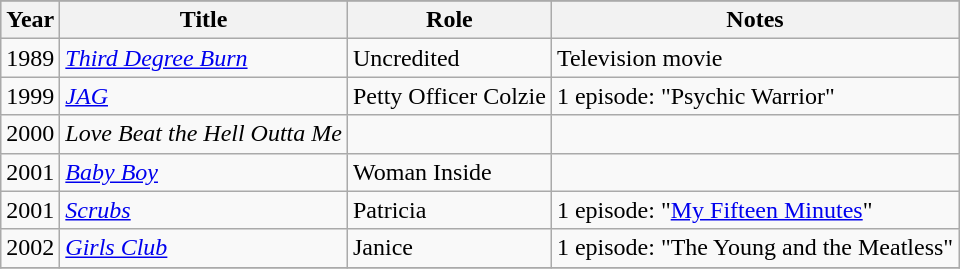<table class="wikitable plainrowheaders sortable">
<tr>
</tr>
<tr style="background:#ccc; text-align:center;">
<th>Year</th>
<th>Title</th>
<th>Role</th>
<th>Notes</th>
</tr>
<tr>
<td>1989</td>
<td><em><a href='#'>Third Degree Burn</a></em></td>
<td>Uncredited</td>
<td>Television movie</td>
</tr>
<tr>
<td>1999</td>
<td><em><a href='#'>JAG</a></em></td>
<td>Petty Officer Colzie</td>
<td>1 episode: "Psychic Warrior"</td>
</tr>
<tr>
<td>2000</td>
<td><em>Love Beat the Hell Outta Me</em></td>
<td></td>
<td></td>
</tr>
<tr>
<td>2001</td>
<td><em><a href='#'>Baby Boy</a></em></td>
<td>Woman Inside</td>
<td></td>
</tr>
<tr>
<td>2001</td>
<td><em><a href='#'>Scrubs</a></em></td>
<td>Patricia</td>
<td>1 episode: "<a href='#'>My Fifteen Minutes</a>"</td>
</tr>
<tr>
<td>2002</td>
<td><em><a href='#'>Girls Club</a></em></td>
<td>Janice</td>
<td>1 episode: "The Young and the Meatless"</td>
</tr>
<tr>
</tr>
</table>
